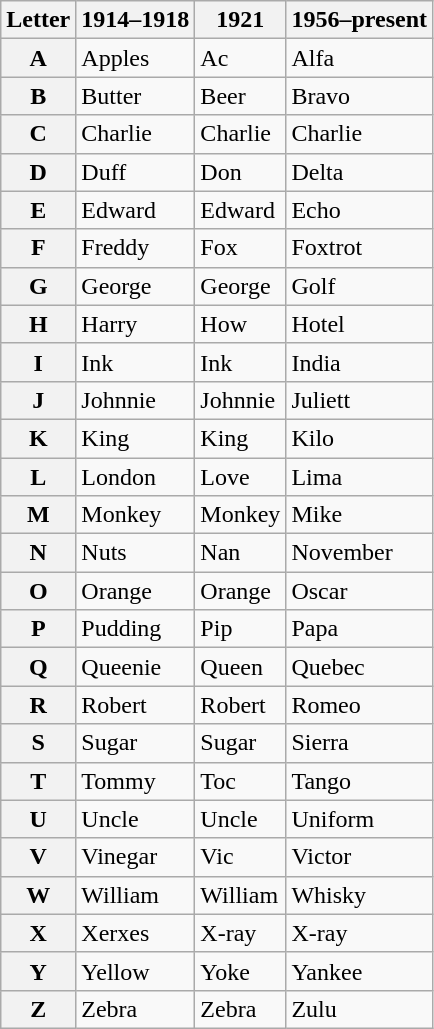<table class="wikitable">
<tr>
<th scope="col">Letter</th>
<th scope="col">1914–1918</th>
<th scope="col">1921</th>
<th scope="col">1956–present</th>
</tr>
<tr>
<th scope="row">A</th>
<td>Apples</td>
<td>Ac</td>
<td>Alfa </td>
</tr>
<tr>
<th scope="row">B</th>
<td>Butter</td>
<td>Beer</td>
<td>Bravo</td>
</tr>
<tr>
<th scope="row">C</th>
<td>Charlie</td>
<td>Charlie</td>
<td>Charlie</td>
</tr>
<tr>
<th scope="row">D</th>
<td>Duff</td>
<td>Don</td>
<td>Delta</td>
</tr>
<tr>
<th scope="row">E</th>
<td>Edward</td>
<td>Edward</td>
<td>Echo</td>
</tr>
<tr>
<th scope="row">F</th>
<td>Freddy</td>
<td>Fox</td>
<td>Foxtrot</td>
</tr>
<tr>
<th scope="row">G</th>
<td>George</td>
<td>George</td>
<td>Golf</td>
</tr>
<tr>
<th scope="row">H</th>
<td>Harry</td>
<td>How</td>
<td>Hotel</td>
</tr>
<tr>
<th scope="row">I</th>
<td>Ink</td>
<td>Ink</td>
<td>India</td>
</tr>
<tr>
<th scope="row">J</th>
<td>Johnnie</td>
<td>Johnnie</td>
<td>Juliett </td>
</tr>
<tr>
<th scope="row">K</th>
<td>King</td>
<td>King</td>
<td>Kilo</td>
</tr>
<tr>
<th scope="row">L</th>
<td>London</td>
<td>Love</td>
<td>Lima</td>
</tr>
<tr>
<th scope="row">M</th>
<td>Monkey</td>
<td>Monkey</td>
<td>Mike</td>
</tr>
<tr>
<th scope="row">N</th>
<td>Nuts</td>
<td>Nan</td>
<td>November</td>
</tr>
<tr>
<th scope="row">O</th>
<td>Orange</td>
<td>Orange</td>
<td>Oscar</td>
</tr>
<tr>
<th scope="row">P</th>
<td>Pudding</td>
<td>Pip</td>
<td>Papa</td>
</tr>
<tr>
<th scope="row">Q</th>
<td>Queenie</td>
<td>Queen</td>
<td>Quebec</td>
</tr>
<tr>
<th scope="row">R</th>
<td>Robert</td>
<td>Robert</td>
<td>Romeo</td>
</tr>
<tr>
<th scope="row">S</th>
<td>Sugar</td>
<td>Sugar</td>
<td>Sierra</td>
</tr>
<tr>
<th scope="row">T</th>
<td>Tommy</td>
<td>Toc</td>
<td>Tango</td>
</tr>
<tr>
<th scope="row">U</th>
<td>Uncle</td>
<td>Uncle</td>
<td>Uniform</td>
</tr>
<tr>
<th scope="row">V</th>
<td>Vinegar</td>
<td>Vic</td>
<td>Victor</td>
</tr>
<tr>
<th scope="row">W</th>
<td>William</td>
<td>William</td>
<td>Whisky</td>
</tr>
<tr>
<th scope="row">X</th>
<td>Xerxes</td>
<td>X-ray</td>
<td>X-ray</td>
</tr>
<tr>
<th scope="row">Y</th>
<td>Yellow</td>
<td>Yoke</td>
<td>Yankee</td>
</tr>
<tr>
<th scope="row">Z</th>
<td>Zebra</td>
<td>Zebra</td>
<td>Zulu</td>
</tr>
</table>
